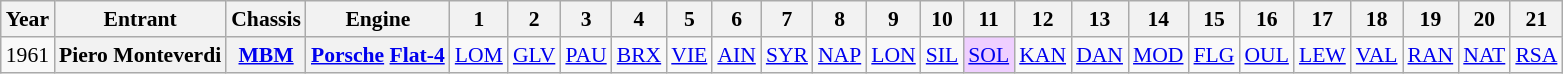<table class="wikitable" style="text-align:center; font-size:90%">
<tr>
<th>Year</th>
<th>Entrant</th>
<th>Chassis</th>
<th>Engine</th>
<th>1</th>
<th>2</th>
<th>3</th>
<th>4</th>
<th>5</th>
<th>6</th>
<th>7</th>
<th>8</th>
<th>9</th>
<th>10</th>
<th>11</th>
<th>12</th>
<th>13</th>
<th>14</th>
<th>15</th>
<th>16</th>
<th>17</th>
<th>18</th>
<th>19</th>
<th>20</th>
<th>21</th>
</tr>
<tr>
<td>1961</td>
<th>Piero Monteverdi</th>
<th><a href='#'>MBM</a></th>
<th><a href='#'>Porsche</a> <a href='#'>Flat-4</a></th>
<td><a href='#'>LOM</a></td>
<td><a href='#'>GLV</a></td>
<td><a href='#'>PAU</a></td>
<td><a href='#'>BRX</a></td>
<td><a href='#'>VIE</a></td>
<td><a href='#'>AIN</a></td>
<td><a href='#'>SYR</a></td>
<td><a href='#'>NAP</a></td>
<td><a href='#'>LON</a></td>
<td><a href='#'>SIL</a></td>
<td style="background:#EFCFFF;"><a href='#'>SOL</a><br></td>
<td><a href='#'>KAN</a></td>
<td><a href='#'>DAN</a></td>
<td><a href='#'>MOD</a></td>
<td><a href='#'>FLG</a></td>
<td><a href='#'>OUL</a></td>
<td><a href='#'>LEW</a></td>
<td><a href='#'>VAL</a></td>
<td><a href='#'>RAN</a></td>
<td><a href='#'>NAT</a></td>
<td><a href='#'>RSA</a></td>
</tr>
</table>
